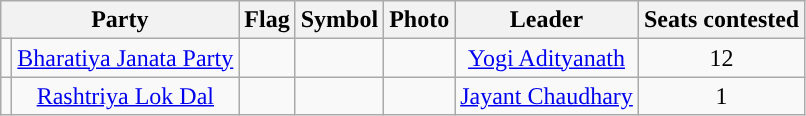<table class="wikitable" style="text-align:center;">
<tr>
<th colspan="2">Party</th>
<th>Flag</th>
<th>Symbol</th>
<th>Photo</th>
<th>Leader</th>
<th>Seats contested</th>
</tr>
<tr>
<td></td>
<td><a href='#'>Bharatiya Janata Party</a></td>
<td></td>
<td></td>
<td></td>
<td><a href='#'>Yogi Adityanath</a></td>
<td>12</td>
</tr>
<tr>
<td></td>
<td><a href='#'>Rashtriya Lok Dal</a></td>
<td></td>
<td></td>
<td></td>
<td><a href='#'>Jayant Chaudhary</a></td>
<td>1</td>
</tr>
</table>
